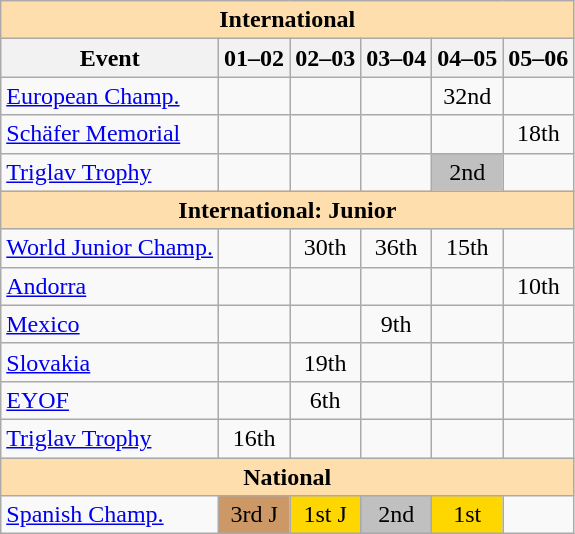<table class="wikitable" style="text-align:center">
<tr>
<th style="background-color: #ffdead; " colspan=6 align=center>International</th>
</tr>
<tr>
<th>Event</th>
<th>01–02</th>
<th>02–03</th>
<th>03–04</th>
<th>04–05</th>
<th>05–06</th>
</tr>
<tr>
<td align=left><a href='#'>European Champ.</a></td>
<td></td>
<td></td>
<td></td>
<td>32nd</td>
<td></td>
</tr>
<tr>
<td align=left><a href='#'>Schäfer Memorial</a></td>
<td></td>
<td></td>
<td></td>
<td></td>
<td>18th</td>
</tr>
<tr>
<td align=left><a href='#'>Triglav Trophy</a></td>
<td></td>
<td></td>
<td></td>
<td bgcolor=silver>2nd</td>
<td></td>
</tr>
<tr>
<th style="background-color: #ffdead; " colspan=6 align=center>International: Junior</th>
</tr>
<tr>
<td align=left><a href='#'>World Junior Champ.</a></td>
<td></td>
<td>30th</td>
<td>36th</td>
<td>15th</td>
<td></td>
</tr>
<tr>
<td align=left> <a href='#'>Andorra</a></td>
<td></td>
<td></td>
<td></td>
<td></td>
<td>10th</td>
</tr>
<tr>
<td align=left> <a href='#'>Mexico</a></td>
<td></td>
<td></td>
<td>9th</td>
<td></td>
<td></td>
</tr>
<tr>
<td align=left> <a href='#'>Slovakia</a></td>
<td></td>
<td>19th</td>
<td></td>
<td></td>
<td></td>
</tr>
<tr>
<td align=left><a href='#'>EYOF</a></td>
<td></td>
<td>6th</td>
<td></td>
<td></td>
<td></td>
</tr>
<tr>
<td align=left><a href='#'>Triglav Trophy</a></td>
<td>16th</td>
<td></td>
<td></td>
<td></td>
<td></td>
</tr>
<tr>
<th style="background-color: #ffdead; " colspan=6 align=center>National</th>
</tr>
<tr>
<td align=left><a href='#'>Spanish Champ.</a></td>
<td bgcolor=cc9966>3rd J</td>
<td bgcolor=gold>1st J</td>
<td bgcolor=silver>2nd</td>
<td bgcolor=gold>1st</td>
<td></td>
</tr>
</table>
